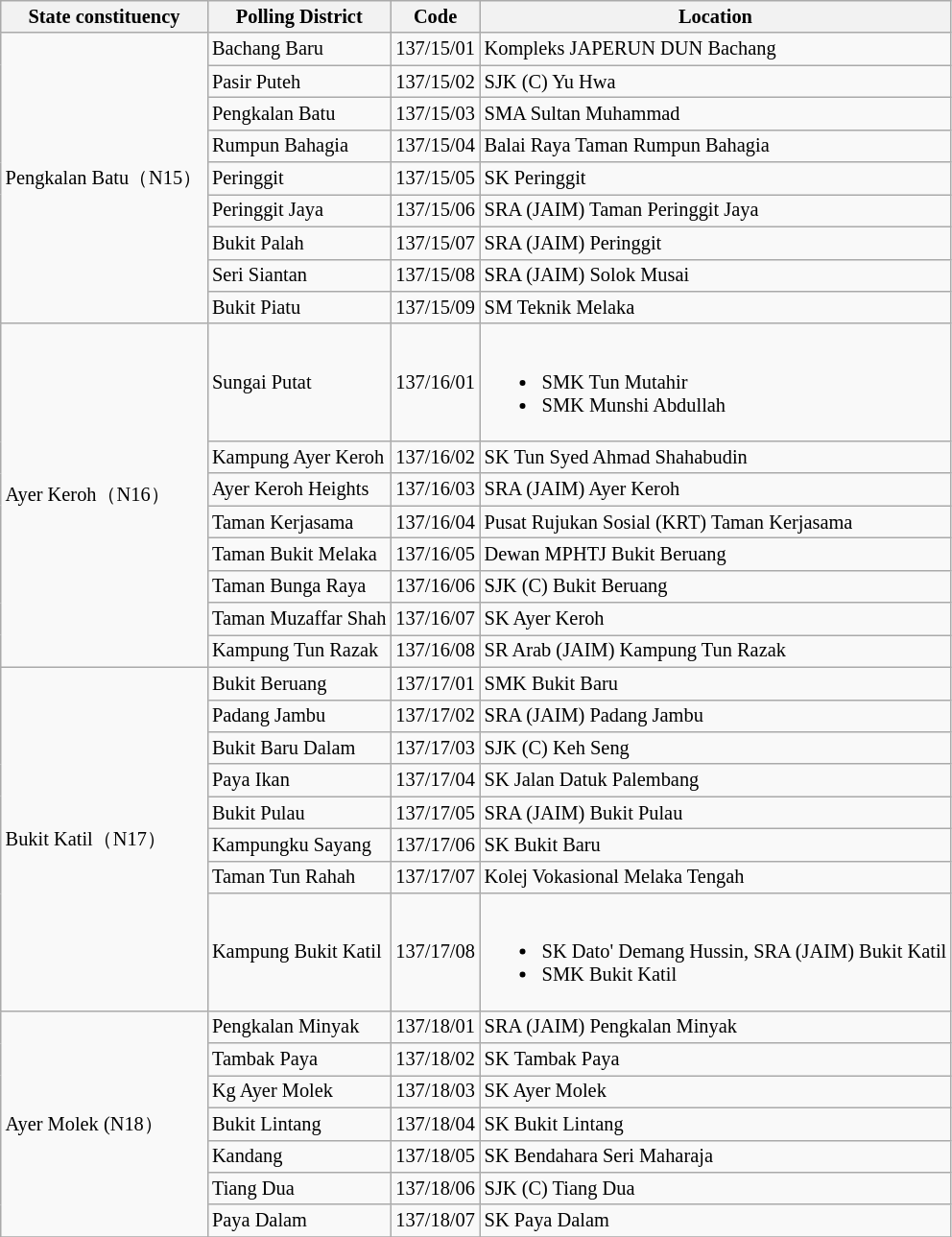<table class="wikitable sortable mw-collapsible" style="white-space:nowrap;font-size:85%">
<tr>
<th>State constituency</th>
<th>Polling District</th>
<th>Code</th>
<th>Location</th>
</tr>
<tr>
<td rowspan="9">Pengkalan Batu（N15）</td>
<td>Bachang Baru</td>
<td>137/15/01</td>
<td>Kompleks JAPERUN DUN Bachang</td>
</tr>
<tr>
<td>Pasir Puteh</td>
<td>137/15/02</td>
<td>SJK (C) Yu Hwa</td>
</tr>
<tr>
<td>Pengkalan Batu</td>
<td>137/15/03</td>
<td>SMA Sultan Muhammad</td>
</tr>
<tr>
<td>Rumpun Bahagia</td>
<td>137/15/04</td>
<td>Balai Raya Taman Rumpun Bahagia</td>
</tr>
<tr>
<td>Peringgit</td>
<td>137/15/05</td>
<td>SK Peringgit</td>
</tr>
<tr>
<td>Peringgit Jaya</td>
<td>137/15/06</td>
<td>SRA (JAIM) Taman Peringgit Jaya</td>
</tr>
<tr>
<td>Bukit Palah</td>
<td>137/15/07</td>
<td>SRA (JAIM) Peringgit</td>
</tr>
<tr>
<td>Seri Siantan</td>
<td>137/15/08</td>
<td>SRA (JAIM) Solok Musai</td>
</tr>
<tr>
<td>Bukit Piatu</td>
<td>137/15/09</td>
<td>SM Teknik Melaka</td>
</tr>
<tr>
<td rowspan="8">Ayer Keroh（N16）</td>
<td>Sungai Putat</td>
<td>137/16/01</td>
<td><br><ul><li>SMK Tun Mutahir</li><li>SMK Munshi Abdullah</li></ul></td>
</tr>
<tr>
<td>Kampung Ayer Keroh</td>
<td>137/16/02</td>
<td>SK Tun Syed Ahmad Shahabudin</td>
</tr>
<tr>
<td>Ayer Keroh Heights</td>
<td>137/16/03</td>
<td>SRA (JAIM) Ayer Keroh</td>
</tr>
<tr>
<td>Taman Kerjasama</td>
<td>137/16/04</td>
<td>Pusat Rujukan Sosial (KRT) Taman Kerjasama</td>
</tr>
<tr>
<td>Taman Bukit Melaka</td>
<td>137/16/05</td>
<td>Dewan MPHTJ Bukit Beruang</td>
</tr>
<tr>
<td>Taman Bunga Raya</td>
<td>137/16/06</td>
<td>SJK (C) Bukit Beruang</td>
</tr>
<tr>
<td>Taman Muzaffar Shah</td>
<td>137/16/07</td>
<td>SK Ayer Keroh</td>
</tr>
<tr>
<td>Kampung Tun Razak</td>
<td>137/16/08</td>
<td>SR Arab (JAIM) Kampung Tun Razak</td>
</tr>
<tr>
<td rowspan="8">Bukit Katil（N17）</td>
<td>Bukit Beruang</td>
<td>137/17/01</td>
<td>SMK Bukit Baru</td>
</tr>
<tr>
<td>Padang Jambu</td>
<td>137/17/02</td>
<td>SRA (JAIM) Padang Jambu</td>
</tr>
<tr>
<td>Bukit Baru Dalam</td>
<td>137/17/03</td>
<td>SJK (C) Keh Seng</td>
</tr>
<tr>
<td>Paya Ikan</td>
<td>137/17/04</td>
<td>SK Jalan Datuk Palembang</td>
</tr>
<tr>
<td>Bukit Pulau</td>
<td>137/17/05</td>
<td>SRA (JAIM) Bukit Pulau</td>
</tr>
<tr>
<td>Kampungku Sayang</td>
<td>137/17/06</td>
<td>SK Bukit Baru</td>
</tr>
<tr>
<td>Taman Tun Rahah</td>
<td>137/17/07</td>
<td>Kolej Vokasional Melaka Tengah</td>
</tr>
<tr>
<td>Kampung Bukit Katil</td>
<td>137/17/08</td>
<td><br><ul><li>SK Dato' Demang Hussin, SRA (JAIM) Bukit Katil</li><li>SMK Bukit Katil</li></ul></td>
</tr>
<tr>
<td rowspan="7">Ayer Molek (N18）</td>
<td>Pengkalan Minyak</td>
<td>137/18/01</td>
<td>SRA (JAIM) Pengkalan Minyak</td>
</tr>
<tr>
<td>Tambak Paya</td>
<td>137/18/02</td>
<td>SK Tambak Paya</td>
</tr>
<tr>
<td>Kg Ayer Molek</td>
<td>137/18/03</td>
<td>SK Ayer Molek</td>
</tr>
<tr>
<td>Bukit Lintang</td>
<td>137/18/04</td>
<td>SK Bukit Lintang</td>
</tr>
<tr>
<td>Kandang</td>
<td>137/18/05</td>
<td>SK Bendahara Seri Maharaja</td>
</tr>
<tr>
<td>Tiang Dua</td>
<td>137/18/06</td>
<td>SJK (C) Tiang Dua</td>
</tr>
<tr>
<td>Paya Dalam</td>
<td>137/18/07</td>
<td>SK Paya Dalam</td>
</tr>
<tr>
</tr>
</table>
